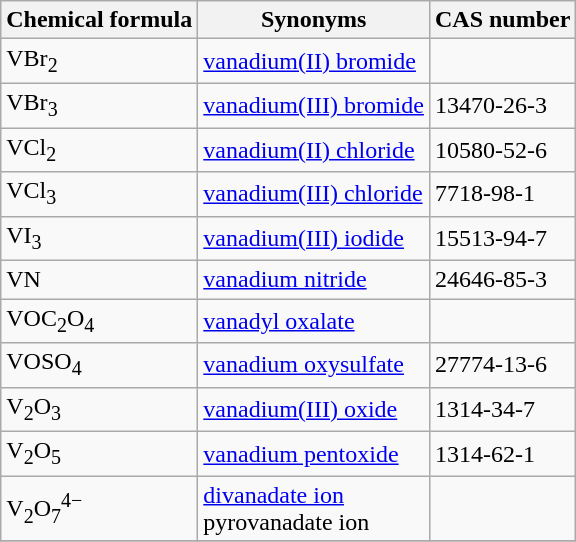<table class="wikitable sortable">
<tr>
<th>Chemical formula</th>
<th>Synonyms</th>
<th>CAS number</th>
</tr>
<tr>
<td>VBr<sub>2</sub></td>
<td><a href='#'>vanadium(II) bromide</a></td>
<td></td>
</tr>
<tr>
<td>VBr<sub>3</sub></td>
<td><a href='#'>vanadium(III) bromide</a></td>
<td>13470-26-3</td>
</tr>
<tr>
<td>VCl<sub>2</sub></td>
<td><a href='#'>vanadium(II) chloride</a></td>
<td>10580-52-6</td>
</tr>
<tr>
<td>VCl<sub>3</sub></td>
<td><a href='#'>vanadium(III) chloride</a></td>
<td>7718-98-1</td>
</tr>
<tr>
<td>VI<sub>3</sub></td>
<td><a href='#'>vanadium(III) iodide</a></td>
<td>15513-94-7</td>
</tr>
<tr>
<td>VN</td>
<td><a href='#'>vanadium nitride</a></td>
<td>24646-85-3</td>
</tr>
<tr>
<td>VOC<sub>2</sub>O<sub>4</sub></td>
<td><a href='#'>vanadyl oxalate</a></td>
<td></td>
</tr>
<tr>
<td>VOSO<sub>4</sub></td>
<td><a href='#'>vanadium oxysulfate</a></td>
<td>27774-13-6</td>
</tr>
<tr>
<td>V<sub>2</sub>O<sub>3</sub></td>
<td><a href='#'>vanadium(III) oxide</a></td>
<td>1314-34-7</td>
</tr>
<tr>
<td>V<sub>2</sub>O<sub>5</sub></td>
<td><a href='#'>vanadium pentoxide</a></td>
<td>1314-62-1</td>
</tr>
<tr>
<td>V<sub>2</sub>O<sub>7</sub><sup>4−</sup></td>
<td><a href='#'>divanadate ion</a> <br> pyrovanadate ion</td>
<td></td>
</tr>
<tr>
</tr>
</table>
